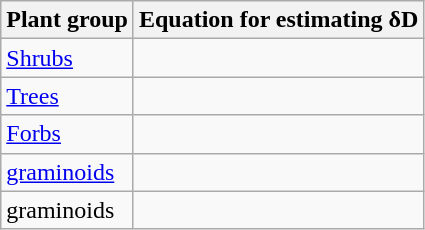<table class="wikitable">
<tr>
<th>Plant group</th>
<th>Equation for estimating δD</th>
</tr>
<tr>
<td><a href='#'>Shrubs</a></td>
<td></td>
</tr>
<tr>
<td><a href='#'>Trees</a></td>
<td></td>
</tr>
<tr>
<td><a href='#'>Forbs</a></td>
<td></td>
</tr>
<tr>
<td> <a href='#'>graminoids</a></td>
<td></td>
</tr>
<tr>
<td> graminoids</td>
<td></td>
</tr>
</table>
